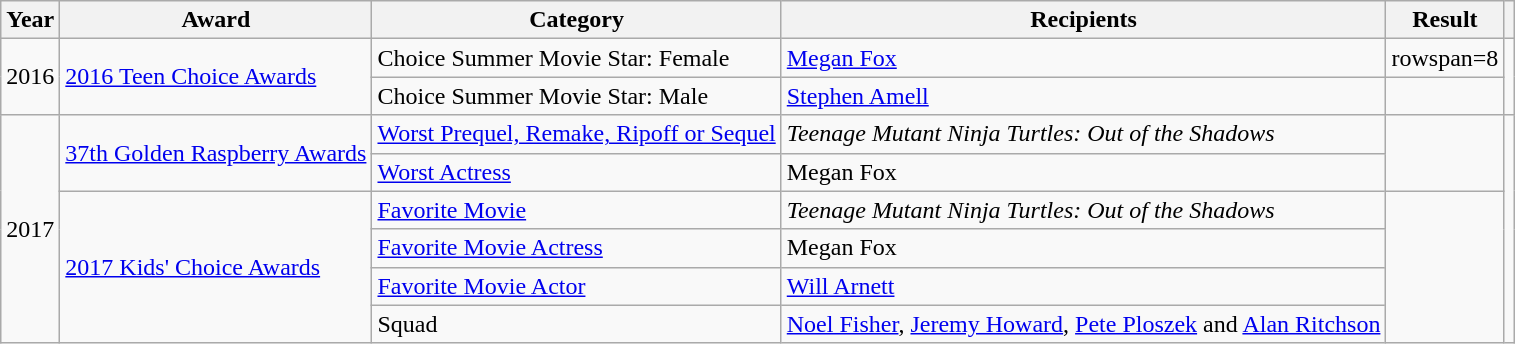<table class="wikitable sortable">
<tr>
<th>Year</th>
<th>Award</th>
<th>Category</th>
<th>Recipients</th>
<th>Result</th>
<th class="unsortable"></th>
</tr>
<tr>
<td rowspan="2">2016</td>
<td rowspan="2"><a href='#'>2016 Teen Choice Awards</a></td>
<td>Choice Summer Movie Star: Female</td>
<td><a href='#'>Megan Fox</a></td>
<td>rowspan=8 </td>
<td rowspan="2"></td>
</tr>
<tr>
<td>Choice Summer Movie Star: Male</td>
<td><a href='#'>Stephen Amell</a></td>
</tr>
<tr>
<td rowspan="6">2017</td>
<td rowspan="2"><a href='#'>37th Golden Raspberry Awards</a></td>
<td><a href='#'>Worst Prequel, Remake, Ripoff or Sequel</a></td>
<td><em>Teenage Mutant Ninja Turtles: Out of the Shadows</em></td>
<td rowspan="2"></td>
</tr>
<tr>
<td><a href='#'>Worst Actress</a></td>
<td>Megan Fox</td>
</tr>
<tr>
<td rowspan="4"><a href='#'>2017 Kids' Choice Awards</a></td>
<td><a href='#'>Favorite Movie</a></td>
<td><em>Teenage Mutant Ninja Turtles: Out of the Shadows</em></td>
<td rowspan="4"></td>
</tr>
<tr>
<td><a href='#'>Favorite Movie Actress</a></td>
<td>Megan Fox</td>
</tr>
<tr>
<td><a href='#'>Favorite Movie Actor</a></td>
<td><a href='#'>Will Arnett</a></td>
</tr>
<tr>
<td>Squad</td>
<td><a href='#'>Noel Fisher</a>, <a href='#'>Jeremy Howard</a>, <a href='#'>Pete Ploszek</a> and <a href='#'>Alan Ritchson</a></td>
</tr>
</table>
